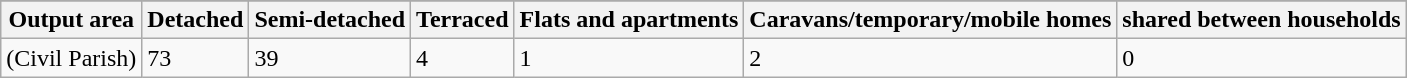<table class="wikitable">
<tr>
</tr>
<tr>
<th>Output area</th>
<th>Detached</th>
<th>Semi-detached</th>
<th>Terraced</th>
<th>Flats and apartments</th>
<th>Caravans/temporary/mobile homes</th>
<th>shared between households</th>
</tr>
<tr>
<td>(Civil Parish)</td>
<td>73</td>
<td>39</td>
<td>4</td>
<td>1</td>
<td>2</td>
<td>0</td>
</tr>
</table>
